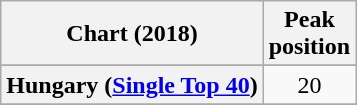<table class="wikitable sortable plainrowheaders" style="text-align:center">
<tr>
<th scope="col">Chart (2018)</th>
<th scope="col">Peak<br>position</th>
</tr>
<tr>
</tr>
<tr>
</tr>
<tr>
</tr>
<tr>
<th scope="row">Hungary (<a href='#'>Single Top 40</a>)</th>
<td>20</td>
</tr>
<tr>
</tr>
<tr>
</tr>
<tr>
</tr>
<tr>
</tr>
<tr>
</tr>
<tr>
</tr>
<tr>
</tr>
<tr>
</tr>
</table>
